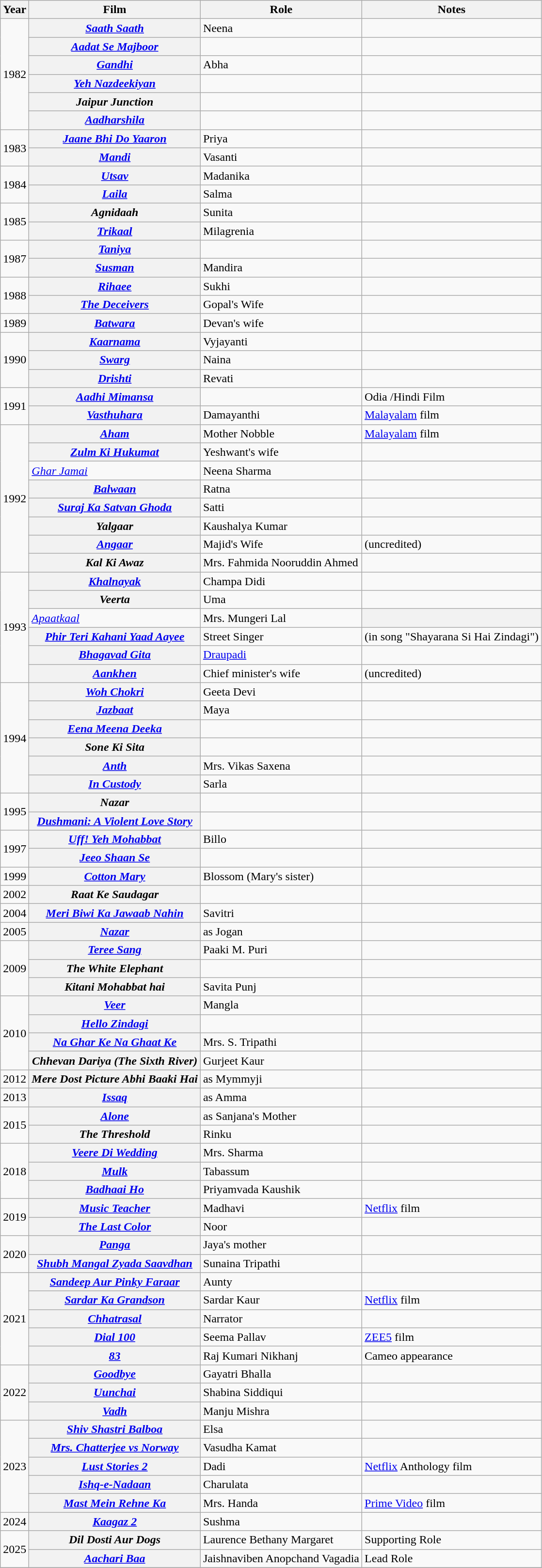<table class="wikitable sortable plainrowheaders">
<tr style="text-align:center;">
<th scope="col">Year</th>
<th scope="col">Film</th>
<th>Role</th>
<th class="unsortable" scope="col">Notes</th>
</tr>
<tr>
<td rowspan='6'>1982</td>
<th scope="row"><em><a href='#'>Saath Saath</a></em></th>
<td>Neena</td>
<td></td>
</tr>
<tr>
<th scope="row"><em><a href='#'>Aadat Se Majboor</a></em></th>
<td></td>
<td></td>
</tr>
<tr>
<th scope="row"><em><a href='#'>Gandhi</a></em></th>
<td>Abha</td>
<td></td>
</tr>
<tr>
<th scope="row"><em><a href='#'>Yeh Nazdeekiyan</a></em></th>
<td></td>
<td></td>
</tr>
<tr>
<th scope="row"><em>Jaipur Junction</em></th>
<td></td>
<td></td>
</tr>
<tr>
<th scope="row"><em><a href='#'>Aadharshila</a></em></th>
<td></td>
<td></td>
</tr>
<tr>
<td rowspan='2'>1983</td>
<th scope="row"><em><a href='#'>Jaane Bhi Do Yaaron</a></em></th>
<td>Priya</td>
<td></td>
</tr>
<tr>
<th scope="row"><em><a href='#'>Mandi</a></em></th>
<td>Vasanti</td>
<td></td>
</tr>
<tr>
<td rowspan="2">1984</td>
<th scope="row"><em><a href='#'>Utsav</a></em></th>
<td>Madanika</td>
<td></td>
</tr>
<tr>
<th scope="row"><em><a href='#'>Laila</a></em></th>
<td>Salma</td>
<td></td>
</tr>
<tr>
<td rowspan="2">1985</td>
<th scope="row"><em>Agnidaah</em></th>
<td>Sunita</td>
<td></td>
</tr>
<tr>
<th scope="row"><em><a href='#'>Trikaal</a></em></th>
<td>Milagrenia</td>
<td></td>
</tr>
<tr>
<td rowspan="2">1987</td>
<th scope="row"><em><a href='#'>Taniya</a></em></th>
<td></td>
<td></td>
</tr>
<tr>
<th scope="row"><em><a href='#'>Susman</a></em></th>
<td>Mandira</td>
<td></td>
</tr>
<tr>
<td rowspan="2">1988</td>
<th scope="row"><em><a href='#'>Rihaee</a></em></th>
<td>Sukhi</td>
<td></td>
</tr>
<tr>
<th scope="row"><em><a href='#'>The Deceivers</a></em></th>
<td>Gopal's Wife</td>
<td></td>
</tr>
<tr>
<td>1989</td>
<th scope="row"><em><a href='#'>Batwara</a></em></th>
<td>Devan's wife</td>
<td></td>
</tr>
<tr>
<td rowspan="3">1990</td>
<th scope="row"><em><a href='#'>Kaarnama</a></em></th>
<td>Vyjayanti</td>
<td></td>
</tr>
<tr>
<th scope="row"><em><a href='#'>Swarg</a></em></th>
<td>Naina</td>
<td></td>
</tr>
<tr>
<th scope="row"><em><a href='#'>Drishti</a></em></th>
<td>Revati</td>
<td></td>
</tr>
<tr>
<td rowspan="2">1991</td>
<th scope="row"><em><a href='#'>Aadhi Mimansa</a></em></th>
<td></td>
<td>Odia /Hindi Film</td>
</tr>
<tr>
<th scope="row"><em><a href='#'>Vasthuhara</a></em></th>
<td>Damayanthi</td>
<td><a href='#'>Malayalam</a> film</td>
</tr>
<tr>
<td rowspan="8">1992</td>
<th scope="row"><em><a href='#'>Aham</a></em></th>
<td>Mother Nobble</td>
<td><a href='#'>Malayalam</a> film</td>
</tr>
<tr>
<th scope="row"><em><a href='#'>Zulm Ki Hukumat</a></em></th>
<td>Yeshwant's wife</td>
<td></td>
</tr>
<tr>
<td><em><a href='#'>Ghar Jamai</a></em></td>
<td>Neena Sharma</td>
<td></td>
</tr>
<tr>
<th scope="row"><em><a href='#'>Balwaan</a></em></th>
<td>Ratna</td>
<td></td>
</tr>
<tr>
<th scope="row"><em><a href='#'>Suraj Ka Satvan Ghoda</a></em></th>
<td>Satti</td>
<td></td>
</tr>
<tr>
<th scope="row"><em>Yalgaar</em></th>
<td>Kaushalya Kumar</td>
<td></td>
</tr>
<tr>
<th scope="row"><em><a href='#'>Angaar</a></em></th>
<td>Majid's Wife</td>
<td>(uncredited)</td>
</tr>
<tr>
<th scope="row"><em>Kal Ki Awaz</em></th>
<td>Mrs. Fahmida Nooruddin Ahmed</td>
<td></td>
</tr>
<tr>
<td rowspan="6">1993</td>
<th scope="row"><em><a href='#'>Khalnayak</a></em></th>
<td>Champa Didi</td>
<td></td>
</tr>
<tr>
<th scope="row"><em>Veerta</em></th>
<td>Uma</td>
<td></td>
</tr>
<tr>
<td><em><a href='#'>Apaatkaal</a></em></td>
<td>Mrs. Mungeri Lal</td>
<th></th>
</tr>
<tr>
<th scope="row"><em><a href='#'>Phir Teri Kahani Yaad Aayee</a></em></th>
<td>Street Singer</td>
<td>(in song "Shayarana Si Hai Zindagi")</td>
</tr>
<tr>
<th scope="row"><em><a href='#'>Bhagavad Gita</a></em></th>
<td><a href='#'>Draupadi</a></td>
<td></td>
</tr>
<tr>
<th scope="row"><em><a href='#'>Aankhen</a></em></th>
<td>Chief minister's wife</td>
<td>(uncredited)</td>
</tr>
<tr>
<td rowspan="6">1994</td>
<th scope="row"><em><a href='#'>Woh Chokri</a></em></th>
<td>Geeta Devi</td>
<td></td>
</tr>
<tr>
<th scope="row"><em><a href='#'>Jazbaat</a></em></th>
<td>Maya</td>
<td></td>
</tr>
<tr>
<th scope="row"><em><a href='#'>Eena Meena Deeka</a></em></th>
<td></td>
<td></td>
</tr>
<tr>
<th scope="row"><em>Sone Ki Sita</em></th>
<td></td>
<td></td>
</tr>
<tr>
<th scope="row"><em><a href='#'>Anth</a></em></th>
<td>Mrs. Vikas Saxena</td>
<td></td>
</tr>
<tr>
<th scope="row"><em><a href='#'>In Custody</a></em></th>
<td>Sarla</td>
<td></td>
</tr>
<tr>
<td rowspan="2">1995</td>
<th scope="row"><em>Nazar</em></th>
<td></td>
<td></td>
</tr>
<tr>
<th scope="row"><em><a href='#'>Dushmani: A Violent Love Story</a></em></th>
<td></td>
<td></td>
</tr>
<tr>
<td rowspan="2">1997</td>
<th scope="row"><em><a href='#'>Uff! Yeh Mohabbat</a></em></th>
<td>Billo</td>
<td></td>
</tr>
<tr>
<th scope="row"><em><a href='#'>Jeeo Shaan Se</a></em></th>
<td></td>
<td></td>
</tr>
<tr>
<td>1999</td>
<th scope="row"><em><a href='#'>Cotton Mary</a></em></th>
<td>Blossom (Mary's sister)</td>
<td></td>
</tr>
<tr>
<td>2002</td>
<th scope="row"><em>Raat Ke Saudagar</em></th>
<td></td>
<td></td>
</tr>
<tr>
<td>2004</td>
<th scope="row"><em><a href='#'>Meri Biwi Ka Jawaab Nahin</a></em></th>
<td>Savitri</td>
<td></td>
</tr>
<tr>
<td>2005</td>
<th scope="row"><em><a href='#'>Nazar</a></em></th>
<td>as Jogan</td>
<td></td>
</tr>
<tr>
<td rowspan="3">2009</td>
<th scope="row"><em><a href='#'>Teree Sang</a></em></th>
<td>Paaki M. Puri</td>
<td></td>
</tr>
<tr>
<th scope="row"><em>The White Elephant</em></th>
<td></td>
<td></td>
</tr>
<tr>
<th scope="row"><em>Kitani Mohabbat hai</em></th>
<td>Savita Punj</td>
<td></td>
</tr>
<tr>
<td rowspan="4">2010</td>
<th scope="row"><em><a href='#'>Veer</a></em></th>
<td>Mangla</td>
<td></td>
</tr>
<tr>
<th scope="row"><em><a href='#'>Hello Zindagi</a></em></th>
<td></td>
<td></td>
</tr>
<tr>
<th scope="row"><em><a href='#'>Na Ghar Ke Na Ghaat Ke</a></em></th>
<td>Mrs. S. Tripathi</td>
<td></td>
</tr>
<tr>
<th scope="row"><em>Chhevan Dariya (The Sixth River)</em></th>
<td>Gurjeet Kaur</td>
<td></td>
</tr>
<tr>
<td>2012</td>
<th scope="row"><em>Mere Dost Picture Abhi Baaki Hai</em></th>
<td>as Mymmyji</td>
<td></td>
</tr>
<tr>
<td>2013</td>
<th scope="row"><em><a href='#'>Issaq</a></em></th>
<td>as Amma</td>
<td></td>
</tr>
<tr>
<td rowspan='2'>2015</td>
<th scope="row"><em><a href='#'>Alone</a></em></th>
<td>as Sanjana's Mother</td>
<td></td>
</tr>
<tr>
<th scope="row"><em>The Threshold</em></th>
<td>Rinku</td>
<td></td>
</tr>
<tr>
<td rowspan='3'>2018</td>
<th scope="row"><em><a href='#'>Veere Di Wedding</a></em></th>
<td>Mrs. Sharma</td>
<td></td>
</tr>
<tr>
<th scope="row"><em><a href='#'>Mulk</a></em></th>
<td>Tabassum</td>
<td></td>
</tr>
<tr>
<th scope="row"><em><a href='#'>Badhaai Ho</a></em></th>
<td>Priyamvada Kaushik</td>
<td></td>
</tr>
<tr>
<td rowspan='2'>2019</td>
<th scope="row"><em><a href='#'>Music Teacher</a></em></th>
<td>Madhavi</td>
<td><a href='#'>Netflix</a> film</td>
</tr>
<tr>
<th scope="row"><em><a href='#'>The Last Color</a></em></th>
<td>Noor</td>
<td></td>
</tr>
<tr>
<td rowspan='2'>2020</td>
<th scope="row"><em><a href='#'>Panga</a></em></th>
<td>Jaya's mother</td>
<td></td>
</tr>
<tr>
<th scope="row"><em><a href='#'>Shubh Mangal Zyada Saavdhan</a></em></th>
<td>Sunaina Tripathi</td>
<td></td>
</tr>
<tr>
<td rowspan='5'>2021</td>
<th scope="row"><em><a href='#'>Sandeep Aur Pinky Faraar</a></em></th>
<td>Aunty</td>
<td></td>
</tr>
<tr>
<th scope="row"><em><a href='#'>Sardar Ka Grandson</a></em></th>
<td>Sardar Kaur</td>
<td><a href='#'>Netflix</a> film</td>
</tr>
<tr>
<th scope="row"><em><a href='#'>Chhatrasal</a></em></th>
<td>Narrator</td>
<td></td>
</tr>
<tr>
<th scope="row"><em><a href='#'>Dial 100</a></em></th>
<td>Seema Pallav</td>
<td><a href='#'>ZEE5</a> film</td>
</tr>
<tr>
<th scope="row"><em><a href='#'>83</a></em></th>
<td>Raj Kumari Nikhanj</td>
<td>Cameo appearance</td>
</tr>
<tr>
<td rowspan='3'>2022</td>
<th scope="row"><em><a href='#'>Goodbye</a></em></th>
<td>Gayatri Bhalla</td>
<td></td>
</tr>
<tr>
<th scope="row"><em><a href='#'>Uunchai</a></em></th>
<td>Shabina Siddiqui</td>
<td></td>
</tr>
<tr>
<th scope="row"><em><a href='#'>Vadh</a></em></th>
<td>Manju Mishra</td>
<td></td>
</tr>
<tr>
<td rowspan='5'>2023</td>
<th scope="row"><em><a href='#'>Shiv Shastri Balboa</a></em></th>
<td>Elsa</td>
<td></td>
</tr>
<tr>
<th scope="row"><em><a href='#'>Mrs. Chatterjee vs Norway</a></em></th>
<td>Vasudha Kamat</td>
<td></td>
</tr>
<tr>
<th scope="row"><em><a href='#'>Lust Stories 2</a></em></th>
<td>Dadi</td>
<td><a href='#'>Netflix</a> Anthology film</td>
</tr>
<tr>
<th scope="row"><em><a href='#'>Ishq-e-Nadaan</a></em></th>
<td>Charulata</td>
<td></td>
</tr>
<tr>
<th scope="row"><em><a href='#'>Mast Mein Rehne Ka</a></em></th>
<td>Mrs. Handa</td>
<td><a href='#'>Prime Video</a> film</td>
</tr>
<tr>
<td>2024</td>
<th scope="row"><em><a href='#'>Kaagaz 2</a></em></th>
<td>Sushma</td>
<td></td>
</tr>
<tr>
<td rowspan = "2">2025</td>
<th scope="row"><em>Dil Dosti Aur Dogs</em></th>
<td>Laurence Bethany Margaret</td>
<td>Supporting Role</td>
</tr>
<tr>
<th scope="row"><em><a href='#'>Aachari Baa</a></em></th>
<td>Jaishnaviben Anopchand Vagadia</td>
<td>Lead Role</td>
</tr>
<tr>
</tr>
</table>
